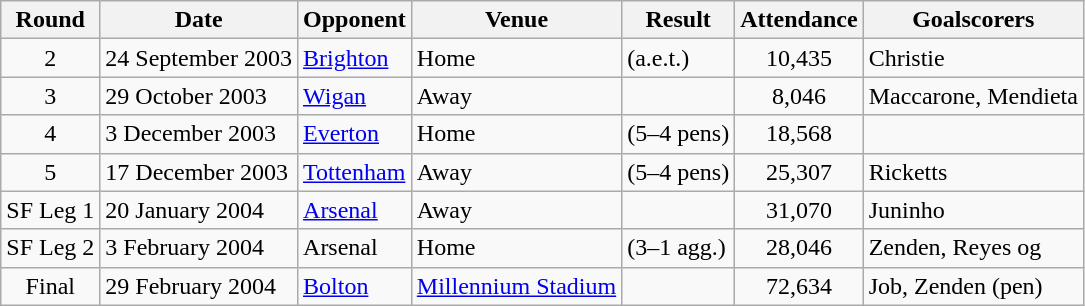<table Class="wikitable">
<tr>
<th>Round</th>
<th>Date</th>
<th>Opponent</th>
<th>Venue</th>
<th>Result</th>
<th>Attendance</th>
<th>Goalscorers</th>
</tr>
<tr>
<td align="center">2</td>
<td>24 September 2003</td>
<td><a href='#'>Brighton</a></td>
<td>Home</td>
<td> (a.e.t.)</td>
<td align="center">10,435</td>
<td>Christie</td>
</tr>
<tr>
<td align="center">3</td>
<td>29 October 2003</td>
<td><a href='#'>Wigan</a></td>
<td>Away</td>
<td></td>
<td align="center">8,046</td>
<td>Maccarone, Mendieta</td>
</tr>
<tr>
<td align="center">4</td>
<td>3 December 2003</td>
<td><a href='#'>Everton</a></td>
<td>Home</td>
<td> (5–4 pens)</td>
<td align="center">18,568</td>
<td></td>
</tr>
<tr>
<td align="center">5</td>
<td>17 December 2003</td>
<td><a href='#'>Tottenham</a></td>
<td>Away</td>
<td> (5–4 pens)</td>
<td align="center">25,307</td>
<td>Ricketts</td>
</tr>
<tr>
<td align="center">SF Leg 1</td>
<td>20 January 2004</td>
<td><a href='#'>Arsenal</a></td>
<td>Away</td>
<td></td>
<td align="center">31,070</td>
<td>Juninho</td>
</tr>
<tr>
<td align="center">SF Leg 2</td>
<td>3 February 2004</td>
<td>Arsenal</td>
<td>Home</td>
<td> (3–1 agg.)</td>
<td align="center">28,046</td>
<td>Zenden, Reyes og</td>
</tr>
<tr>
<td align="center">Final</td>
<td>29 February 2004</td>
<td><a href='#'>Bolton</a></td>
<td><a href='#'>Millennium Stadium</a></td>
<td></td>
<td align="center">72,634</td>
<td>Job, Zenden (pen)</td>
</tr>
</table>
